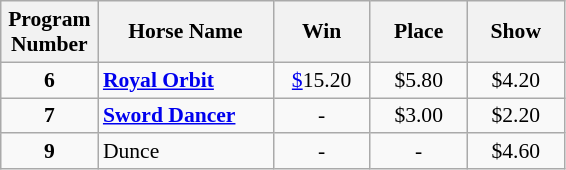<table class="wikitable sortable" style="font-size:90%">
<tr>
<th width="58px">Program <br> Number</th>
<th width="110px">Horse Name <br></th>
<th width="58px">Win <br></th>
<th width="58px">Place <br></th>
<th width="58px">Show <br></th>
</tr>
<tr>
<td align=center><strong>6</strong></td>
<td><strong><a href='#'>Royal Orbit</a></strong></td>
<td align=center><a href='#'>$</a>15.20</td>
<td align=center>$5.80</td>
<td align=center>$4.20</td>
</tr>
<tr>
<td align=center><strong>7</strong></td>
<td><strong><a href='#'>Sword Dancer</a></strong></td>
<td align=center>-</td>
<td align=center>$3.00</td>
<td align=center>$2.20</td>
</tr>
<tr>
<td align=center><strong>9</strong></td>
<td>Dunce</td>
<td align=center>-</td>
<td align=center>-</td>
<td align=center>$4.60</td>
</tr>
</table>
